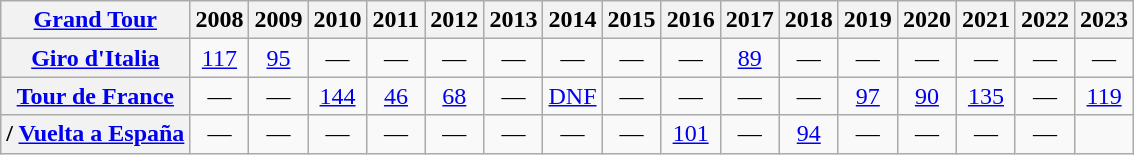<table class="wikitable plainrowheaders">
<tr>
<th scope="col"><a href='#'>Grand Tour</a></th>
<th scope="col">2008</th>
<th scope="col">2009</th>
<th scope="col">2010</th>
<th scope="col">2011</th>
<th scope="col">2012</th>
<th scope="col">2013</th>
<th scope="col">2014</th>
<th scope="col">2015</th>
<th scope="col">2016</th>
<th scope="col">2017</th>
<th scope="col">2018</th>
<th scope="col">2019</th>
<th scope="col">2020</th>
<th scope="col">2021</th>
<th scope="col">2022</th>
<th scope="col">2023</th>
</tr>
<tr style="text-align:center;">
<th scope="row"> <a href='#'>Giro d'Italia</a></th>
<td><a href='#'>117</a></td>
<td><a href='#'>95</a></td>
<td>—</td>
<td>—</td>
<td>—</td>
<td>—</td>
<td>—</td>
<td>—</td>
<td>—</td>
<td><a href='#'>89</a></td>
<td>—</td>
<td>—</td>
<td>—</td>
<td>—</td>
<td>—</td>
<td>—</td>
</tr>
<tr style="text-align:center;">
<th scope="row"> <a href='#'>Tour de France</a></th>
<td>—</td>
<td>—</td>
<td><a href='#'>144</a></td>
<td><a href='#'>46</a></td>
<td><a href='#'>68</a></td>
<td>—</td>
<td><a href='#'>DNF</a></td>
<td>—</td>
<td>—</td>
<td>—</td>
<td>—</td>
<td><a href='#'>97</a></td>
<td><a href='#'>90</a></td>
<td><a href='#'>135</a></td>
<td>—</td>
<td><a href='#'>119</a></td>
</tr>
<tr style="text-align:center;">
<th scope="row">/ <a href='#'>Vuelta a España</a></th>
<td>—</td>
<td>—</td>
<td>—</td>
<td>—</td>
<td>—</td>
<td>—</td>
<td>—</td>
<td>—</td>
<td><a href='#'>101</a></td>
<td>—</td>
<td><a href='#'>94</a></td>
<td>—</td>
<td>—</td>
<td>—</td>
<td>—</td>
<td></td>
</tr>
</table>
